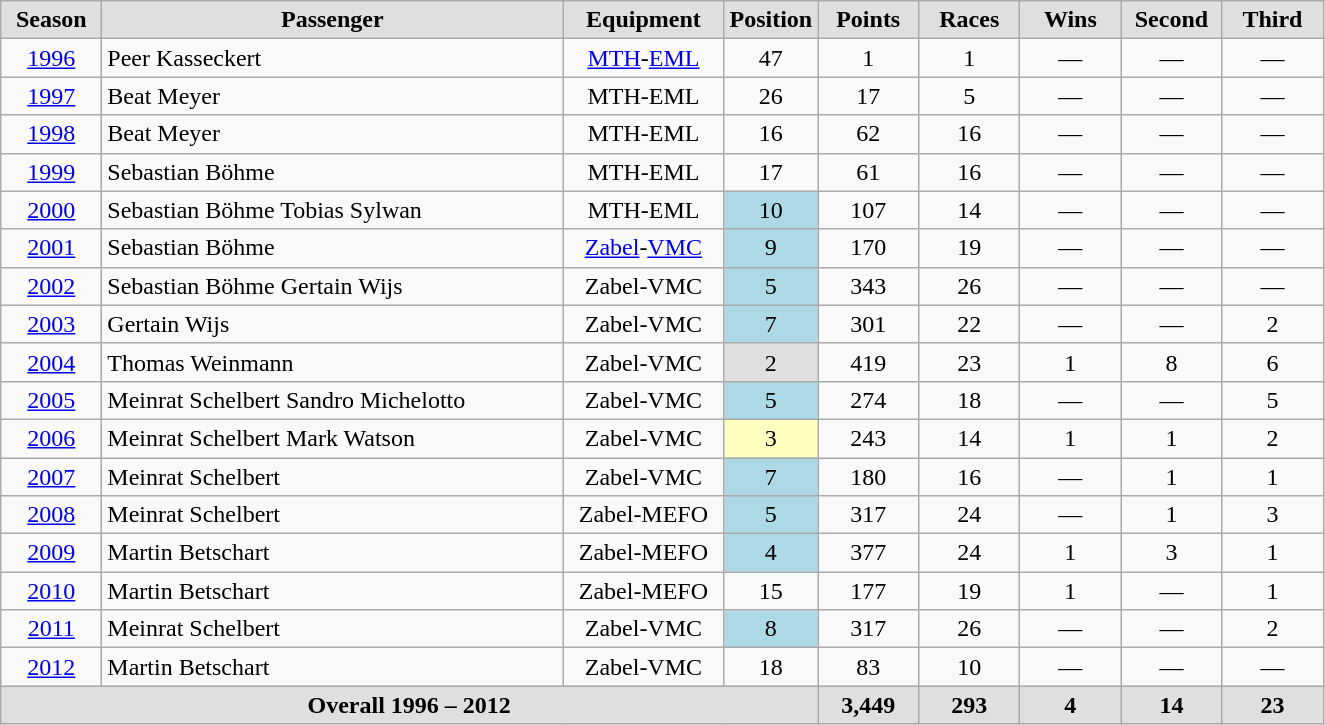<table class="wikitable">
<tr align="center" style="background:#dfdfdf;">
<td width="60"><strong>Season</strong></td>
<td width="300"><strong>Passenger</strong></td>
<td width="100"><strong>Equipment</strong></td>
<td width="30"><strong>Position</strong></td>
<td width="60"><strong>Points</strong></td>
<td width="60"><strong>Races</strong></td>
<td width="60"><strong>Wins</strong></td>
<td width="60"><strong>Second</strong></td>
<td width="60"><strong>Third</strong></td>
</tr>
<tr align="center">
<td><a href='#'>1996</a></td>
<td align="left">Peer Kasseckert</td>
<td><a href='#'>MTH</a>-<a href='#'>EML</a></td>
<td>47</td>
<td>1</td>
<td>1</td>
<td>—</td>
<td>—</td>
<td>—</td>
</tr>
<tr align="center">
<td><a href='#'>1997</a></td>
<td align="left">Beat Meyer</td>
<td>MTH-EML</td>
<td>26</td>
<td>17</td>
<td>5</td>
<td>—</td>
<td>—</td>
<td>—</td>
</tr>
<tr align="center">
<td><a href='#'>1998</a></td>
<td align="left">Beat Meyer</td>
<td>MTH-EML</td>
<td>16</td>
<td>62</td>
<td>16</td>
<td>—</td>
<td>—</td>
<td>—</td>
</tr>
<tr align="center">
<td><a href='#'>1999</a></td>
<td align="left">Sebastian Böhme</td>
<td>MTH-EML</td>
<td>17</td>
<td>61</td>
<td>16</td>
<td>—</td>
<td>—</td>
<td>—</td>
</tr>
<tr align="center">
<td><a href='#'>2000</a></td>
<td align="left">Sebastian Böhme  Tobias Sylwan</td>
<td>MTH-EML</td>
<td style="background:lightblue;">10</td>
<td>107</td>
<td>14</td>
<td>—</td>
<td>—</td>
<td>—</td>
</tr>
<tr align="center">
<td><a href='#'>2001</a></td>
<td align="left">Sebastian Böhme</td>
<td><a href='#'>Zabel</a>-<a href='#'>VMC</a></td>
<td style="background:lightblue;">9</td>
<td>170</td>
<td>19</td>
<td>—</td>
<td>—</td>
<td>—</td>
</tr>
<tr align="center">
<td><a href='#'>2002</a></td>
<td align="left">Sebastian Böhme  Gertain Wijs</td>
<td>Zabel-VMC</td>
<td style="background:lightblue;">5</td>
<td>343</td>
<td>26</td>
<td>—</td>
<td>—</td>
<td>—</td>
</tr>
<tr align="center">
<td><a href='#'>2003</a></td>
<td align="left">Gertain Wijs</td>
<td>Zabel-VMC</td>
<td style="background:lightblue;">7</td>
<td>301</td>
<td>22</td>
<td>—</td>
<td>—</td>
<td>2</td>
</tr>
<tr align="center">
<td><a href='#'>2004</a></td>
<td align="left">Thomas Weinmann</td>
<td>Zabel-VMC</td>
<td style="background:#dfdfdf;">2</td>
<td>419</td>
<td>23</td>
<td>1</td>
<td>8</td>
<td>6</td>
</tr>
<tr align="center">
<td><a href='#'>2005</a></td>
<td align="left">Meinrat Schelbert  Sandro Michelotto</td>
<td>Zabel-VMC</td>
<td style="background:lightblue;">5</td>
<td>274</td>
<td>18</td>
<td>—</td>
<td>—</td>
<td>5</td>
</tr>
<tr align="center">
<td><a href='#'>2006</a></td>
<td align="left">Meinrat Schelbert  Mark Watson</td>
<td>Zabel-VMC</td>
<td style="background:#ffffbf;">3</td>
<td>243</td>
<td>14</td>
<td>1</td>
<td>1</td>
<td>2</td>
</tr>
<tr align="center">
<td><a href='#'>2007</a></td>
<td align="left">Meinrat Schelbert</td>
<td>Zabel-VMC</td>
<td style="background:lightblue;">7</td>
<td>180</td>
<td>16</td>
<td>—</td>
<td>1</td>
<td>1</td>
</tr>
<tr align="center">
<td><a href='#'>2008</a></td>
<td align="left">Meinrat Schelbert</td>
<td>Zabel-MEFO</td>
<td style="background:lightblue;">5</td>
<td>317</td>
<td>24</td>
<td>—</td>
<td>1</td>
<td>3</td>
</tr>
<tr align="center">
<td><a href='#'>2009</a></td>
<td align="left">Martin Betschart</td>
<td>Zabel-MEFO</td>
<td style="background:lightblue;">4</td>
<td>377</td>
<td>24</td>
<td>1</td>
<td>3</td>
<td>1</td>
</tr>
<tr align="center">
<td><a href='#'>2010</a></td>
<td align="left">Martin Betschart</td>
<td>Zabel-MEFO</td>
<td>15</td>
<td>177</td>
<td>19</td>
<td>1</td>
<td>—</td>
<td>1</td>
</tr>
<tr align="center">
<td><a href='#'>2011</a></td>
<td align="left">Meinrat Schelbert</td>
<td>Zabel-VMC</td>
<td style="background:lightblue;">8</td>
<td>317</td>
<td>26</td>
<td>—</td>
<td>—</td>
<td>2</td>
</tr>
<tr align="center">
<td><a href='#'>2012</a></td>
<td align="left">Martin Betschart</td>
<td>Zabel-VMC</td>
<td>18</td>
<td>83</td>
<td>10</td>
<td>—</td>
<td>—</td>
<td>—</td>
</tr>
<tr align="center" style="background:#dfdfdf;">
<td align="center" colspan=4><strong>Overall 1996 – 2012</strong></td>
<td><strong>3,449</strong></td>
<td><strong>293</strong></td>
<td><strong>4</strong></td>
<td><strong>14</strong></td>
<td><strong>23</strong></td>
</tr>
</table>
